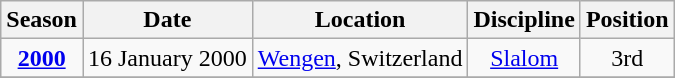<table class="wikitable" style="text-align:center; font-size:100%;">
<tr>
<th>Season</th>
<th>Date</th>
<th>Location</th>
<th>Discipline</th>
<th>Position</th>
</tr>
<tr>
<td><strong><a href='#'>2000</a></strong></td>
<td align="right">16 January 2000</td>
<td align="left"> <a href='#'>Wengen</a>, Switzerland</td>
<td><a href='#'>Slalom</a></td>
<td>3rd</td>
</tr>
<tr>
</tr>
</table>
